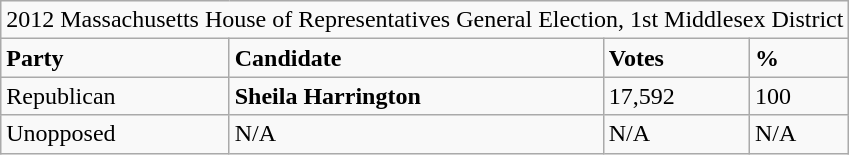<table class="wikitable">
<tr>
<td ! colspan="4">2012 Massachusetts House of Representatives General Election, 1st Middlesex District</td>
</tr>
<tr>
<td><strong>Party</strong></td>
<td><strong>Candidate</strong></td>
<td><strong>Votes</strong></td>
<td><strong>%</strong></td>
</tr>
<tr>
<td>Republican</td>
<td><strong>Sheila Harrington</strong></td>
<td>17,592</td>
<td>100</td>
</tr>
<tr>
<td>Unopposed</td>
<td>N/A</td>
<td>N/A</td>
<td>N/A</td>
</tr>
</table>
